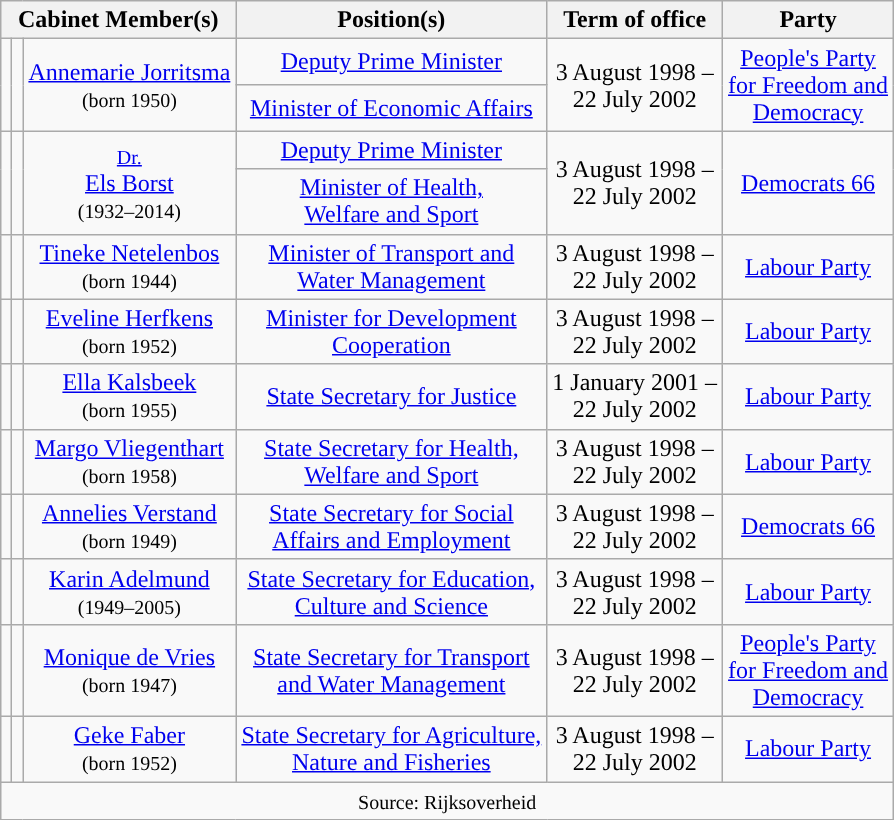<table class="wikitable" style="text-align:center">
<tr>
<th colspan=3>Cabinet Member(s)</th>
<th>Position(s)</th>
<th>Term of office</th>
<th>Party</th>
</tr>
<tr>
<td rowspan=2 style="background:"></td>
<td rowspan=2></td>
<td rowspan=2><a href='#'>Annemarie Jorritsma</a> <br> <small>(born 1950)</small></td>
<td><a href='#'>Deputy Prime Minister</a></td>
<td rowspan=2>3 August 1998 – <br> 22 July 2002</td>
<td rowspan=2><a href='#'>People's Party <br> for Freedom and <br> Democracy</a></td>
</tr>
<tr>
<td><a href='#'>Minister of Economic Affairs</a></td>
</tr>
<tr>
<td rowspan=2 style="background:"></td>
<td rowspan=2></td>
<td rowspan=2><small><a href='#'>Dr.</a></small> <br> <a href='#'>Els Borst</a> <br> <small>(1932–2014)</small></td>
<td><a href='#'>Deputy Prime Minister</a></td>
<td rowspan=2>3 August 1998 – <br> 22 July 2002</td>
<td rowspan=2><a href='#'>Democrats 66</a></td>
</tr>
<tr>
<td><a href='#'>Minister of Health, <br> Welfare and Sport</a></td>
</tr>
<tr>
<td style="background:"></td>
<td></td>
<td><a href='#'>Tineke Netelenbos</a> <br> <small>(born 1944)</small></td>
<td><a href='#'>Minister of Transport and <br> Water Management</a></td>
<td>3 August 1998 – <br> 22 July 2002</td>
<td><a href='#'>Labour Party</a></td>
</tr>
<tr>
<td style="background:"></td>
<td></td>
<td><a href='#'>Eveline Herfkens</a> <br> <small>(born 1952)</small></td>
<td><a href='#'>Minister for Development <br> Cooperation</a></td>
<td>3 August 1998 – <br> 22 July 2002</td>
<td><a href='#'>Labour Party</a></td>
</tr>
<tr>
<td style="background:"></td>
<td></td>
<td><a href='#'>Ella Kalsbeek</a> <br> <small>(born 1955)</small></td>
<td><a href='#'>State Secretary for Justice</a></td>
<td>1 January 2001 – <br> 22 July 2002</td>
<td><a href='#'>Labour Party</a></td>
</tr>
<tr>
<td style="background:"></td>
<td></td>
<td><a href='#'>Margo Vliegenthart</a> <br> <small>(born 1958)</small></td>
<td><a href='#'>State Secretary for Health, <br> Welfare and Sport</a></td>
<td>3 August 1998 – <br> 22 July 2002</td>
<td><a href='#'>Labour Party</a></td>
</tr>
<tr>
<td style="background:"></td>
<td></td>
<td><a href='#'>Annelies Verstand</a> <br> <small>(born 1949)</small></td>
<td><a href='#'>State Secretary for Social <br> Affairs and Employment</a></td>
<td>3 August 1998 – <br> 22 July 2002</td>
<td><a href='#'>Democrats 66</a></td>
</tr>
<tr>
<td style="background:"></td>
<td></td>
<td><a href='#'>Karin Adelmund</a> <br> <small>(1949–2005)</small></td>
<td><a href='#'>State Secretary for Education, <br> Culture and Science</a></td>
<td>3 August 1998 – <br> 22 July 2002</td>
<td><a href='#'>Labour Party</a></td>
</tr>
<tr>
<td style="background:"></td>
<td></td>
<td><a href='#'>Monique de Vries</a> <br> <small>(born 1947)</small></td>
<td><a href='#'>State Secretary for Transport <br> and Water Management</a></td>
<td>3 August 1998 – <br> 22 July 2002</td>
<td><a href='#'>People's Party <br> for Freedom and <br> Democracy</a></td>
</tr>
<tr>
<td style="background:"></td>
<td></td>
<td><a href='#'>Geke Faber</a> <br> <small>(born 1952)</small></td>
<td><a href='#'>State Secretary for Agriculture, <br> Nature and Fisheries</a></td>
<td>3 August 1998 – <br> 22 July 2002</td>
<td><a href='#'>Labour Party</a></td>
</tr>
<tr>
<td colspan=9><small>Source:   Rijksoverheid</small></td>
</tr>
</table>
